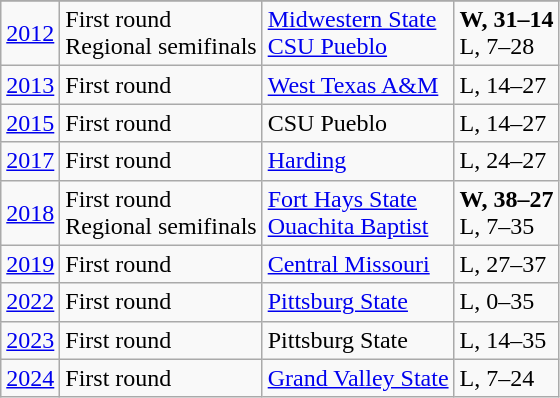<table class="wikitable">
<tr>
</tr>
<tr>
<td><a href='#'>2012</a></td>
<td>First round<br>Regional semifinals</td>
<td><a href='#'>Midwestern State</a><br><a href='#'>CSU Pueblo</a></td>
<td><strong>W, 31–14</strong><br>L, 7–28</td>
</tr>
<tr>
<td><a href='#'>2013</a></td>
<td>First round</td>
<td><a href='#'>West Texas A&M</a></td>
<td>L, 14–27</td>
</tr>
<tr>
<td><a href='#'>2015</a></td>
<td>First round</td>
<td>CSU Pueblo</td>
<td>L, 14–27</td>
</tr>
<tr>
<td><a href='#'>2017</a></td>
<td>First round</td>
<td><a href='#'>Harding</a></td>
<td>L, 24–27</td>
</tr>
<tr>
<td><a href='#'>2018</a></td>
<td>First round<br>Regional semifinals</td>
<td><a href='#'>Fort Hays State</a><br><a href='#'>Ouachita Baptist</a></td>
<td><strong>W, 38–27</strong><br>L, 7–35</td>
</tr>
<tr>
<td><a href='#'>2019</a></td>
<td>First round</td>
<td><a href='#'>Central Missouri</a></td>
<td>L, 27–37</td>
</tr>
<tr>
<td><a href='#'>2022</a></td>
<td>First round</td>
<td><a href='#'>Pittsburg State</a></td>
<td>L, 0–35</td>
</tr>
<tr>
<td><a href='#'>2023</a></td>
<td>First round</td>
<td>Pittsburg State</td>
<td>L, 14–35</td>
</tr>
<tr>
<td><a href='#'>2024</a></td>
<td>First round</td>
<td><a href='#'>Grand Valley State</a></td>
<td>L, 7–24</td>
</tr>
</table>
